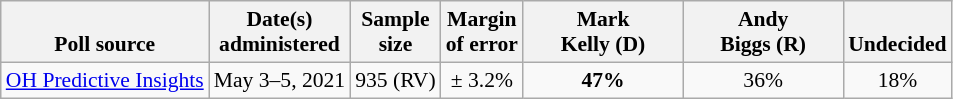<table class="wikitable" style="font-size:90%;text-align:center;">
<tr valign=bottom>
<th>Poll source</th>
<th>Date(s)<br>administered</th>
<th>Sample<br>size</th>
<th>Margin<br>of error</th>
<th style="width:100px;">Mark<br>Kelly (D)</th>
<th style="width:100px;">Andy<br>Biggs (R)</th>
<th>Undecided</th>
</tr>
<tr>
<td style="text-align:left;"><a href='#'>OH Predictive Insights</a></td>
<td>May 3–5, 2021</td>
<td>935 (RV)</td>
<td>± 3.2%</td>
<td><strong>47%</strong></td>
<td>36%</td>
<td>18%</td>
</tr>
</table>
